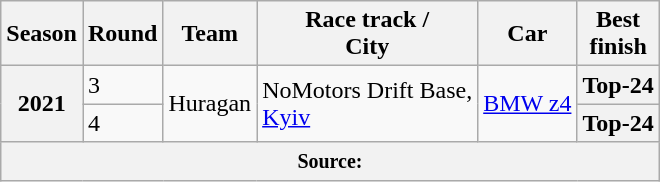<table class="wikitable">
<tr>
<th>Season</th>
<th>Round</th>
<th>Team</th>
<th>Race track /<br>City</th>
<th>Car</th>
<th>Best<br>finish</th>
</tr>
<tr>
<th rowspan="2"><strong>2021</strong></th>
<td>3</td>
<td rowspan="2">Huragan</td>
<td rowspan="2">NoMotors Drift Base,<br><a href='#'>Kyiv</a></td>
<td rowspan="2"><a href='#'>BMW z4</a></td>
<th>Top-24</th>
</tr>
<tr>
<td>4</td>
<th>Top-24</th>
</tr>
<tr>
<th colspan="6"><small>Source:</small></th>
</tr>
</table>
